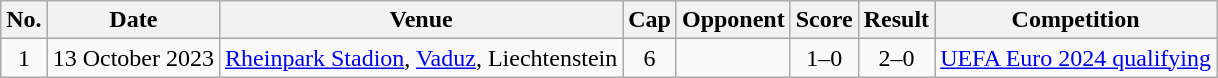<table class="wikitable sortable">
<tr>
<th scope=col>No.</th>
<th scope=col>Date</th>
<th scope=col>Venue</th>
<th scope=col>Cap</th>
<th scope=col>Opponent</th>
<th scope=col>Score</th>
<th scope=col>Result</th>
<th scope=col>Competition</th>
</tr>
<tr>
<td align=center>1</td>
<td>13 October 2023</td>
<td><a href='#'>Rheinpark Stadion</a>, <a href='#'>Vaduz</a>, Liechtenstein</td>
<td align=center>6</td>
<td></td>
<td align=center>1–0</td>
<td align=center>2–0</td>
<td><a href='#'>UEFA Euro 2024 qualifying</a></td>
</tr>
</table>
